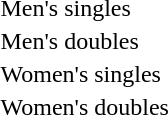<table>
<tr>
<td>Men's singles <br> </td>
<td></td>
<td></td>
<td></td>
</tr>
<tr>
<td>Men's doubles <br> </td>
<td></td>
<td></td>
<td></td>
</tr>
<tr>
<td>Women's singles <br> </td>
<td></td>
<td></td>
<td></td>
</tr>
<tr>
<td>Women's doubles <br> </td>
<td></td>
<td></td>
<td></td>
</tr>
<tr>
</tr>
</table>
